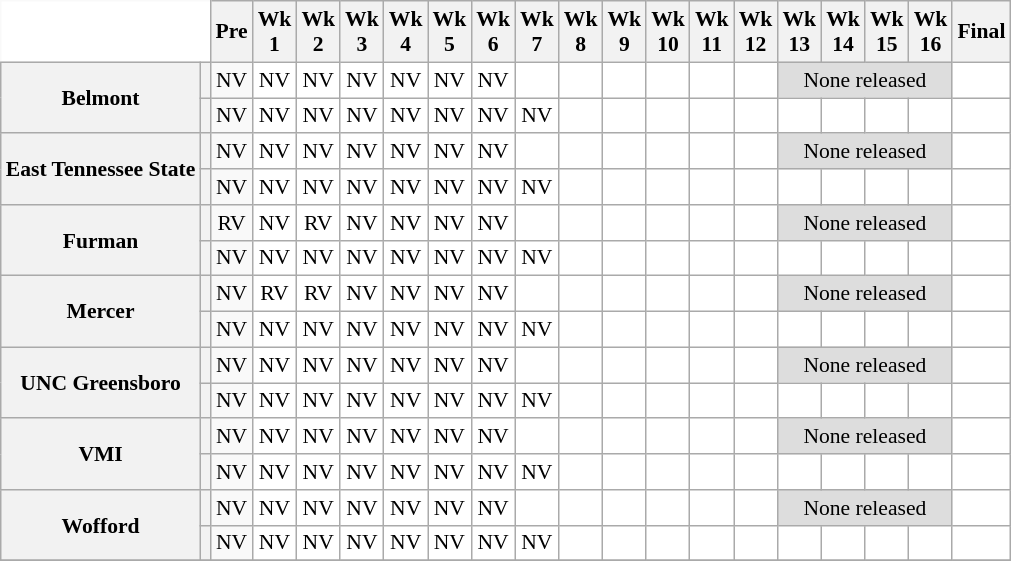<table class="wikitable" style="white-space:nowrap;font-size:90%;text-align:center;">
<tr>
<th colspan=2 style="background:white; border-top-style:hidden; border-left-style:hidden;"> </th>
<th>Pre</th>
<th>Wk<br> 1</th>
<th>Wk<br>2</th>
<th>Wk<br>3</th>
<th>Wk<br>4</th>
<th>Wk<br>5</th>
<th>Wk<br>6</th>
<th>Wk<br>7</th>
<th>Wk<br>8</th>
<th>Wk<br>9</th>
<th>Wk<br>10</th>
<th>Wk<br>11</th>
<th>Wk<br>12</th>
<th>Wk<br>13</th>
<th>Wk<br>14</th>
<th>Wk<br>15</th>
<th>Wk<br>16</th>
<th>Final</th>
</tr>
<tr>
<th rowspan=2 style=>Belmont</th>
<th></th>
<td>NV</td>
<td style="background:#FFF;">NV</td>
<td style="background:#FFF;">NV</td>
<td style="background:#FFF;">NV</td>
<td style="background:#FFF;">NV</td>
<td style="background:#FFF;">NV</td>
<td style="background:#FFF;">NV</td>
<td style="background:#FFF;"></td>
<td style="background:#FFF;"></td>
<td style="background:#FFF;"></td>
<td style="background:#FFF;"></td>
<td style="background:#FFF;"></td>
<td style="background:#FFF;"></td>
<td colspan="4" style="background:#DDD;">None released</td>
<td style="background:#FFF;"></td>
</tr>
<tr>
<th></th>
<td>NV</td>
<td style="background:#FFF;">NV</td>
<td style="background:#FFF;">NV</td>
<td style="background:#FFF;">NV</td>
<td style="background:#FFF;">NV</td>
<td style="background:#FFF;">NV</td>
<td style="background:#FFF;">NV</td>
<td style="background:#FFF;">NV</td>
<td style="background:#FFF;"></td>
<td style="background:#FFF;"></td>
<td style="background:#FFF;"></td>
<td style="background:#FFF;"></td>
<td style="background:#FFF;"></td>
<td style="background:#FFF;"></td>
<td style="background:#FFF;"></td>
<td style="background:#FFF;"></td>
<td style="background:#FFF;"></td>
<td style="background:#FFF;"></td>
</tr>
<tr>
<th rowspan=2 style=>East Tennessee State</th>
<th></th>
<td>NV</td>
<td style="background:#FFF;">NV</td>
<td style="background:#FFF;">NV</td>
<td style="background:#FFF;">NV</td>
<td style="background:#FFF;">NV</td>
<td style="background:#FFF;">NV</td>
<td style="background:#FFF;">NV</td>
<td style="background:#FFF;"></td>
<td style="background:#FFF;"></td>
<td style="background:#FFF;"></td>
<td style="background:#FFF;"></td>
<td style="background:#FFF;"></td>
<td style="background:#FFF;"></td>
<td colspan="4" style="background:#DDD;">None released</td>
<td style="background:#FFF;"></td>
</tr>
<tr>
<th></th>
<td>NV</td>
<td style="background:#FFF;">NV</td>
<td style="background:#FFF;">NV</td>
<td style="background:#FFF;">NV</td>
<td style="background:#FFF;">NV</td>
<td style="background:#FFF;">NV</td>
<td style="background:#FFF;">NV</td>
<td style="background:#FFF;">NV</td>
<td style="background:#FFF;"></td>
<td style="background:#FFF;"></td>
<td style="background:#FFF;"></td>
<td style="background:#FFF;"></td>
<td style="background:#FFF;"></td>
<td style="background:#FFF;"></td>
<td style="background:#FFF;"></td>
<td style="background:#FFF;"></td>
<td style="background:#FFF;"></td>
<td style="background:#FFF;"></td>
</tr>
<tr>
<th rowspan=2 style=>Furman</th>
<th></th>
<td>RV</td>
<td style="background:#FFF;">NV</td>
<td style="background:#FFF;">RV</td>
<td style="background:#FFF;">NV</td>
<td style="background:#FFF;">NV</td>
<td style="background:#FFF;">NV</td>
<td style="background:#FFF;">NV</td>
<td style="background:#FFF;"></td>
<td style="background:#FFF;"></td>
<td style="background:#FFF;"></td>
<td style="background:#FFF;"></td>
<td style="background:#FFF;"></td>
<td style="background:#FFF;"></td>
<td colspan="4" style="background:#DDD;">None released</td>
<td style="background:#FFF;"></td>
</tr>
<tr>
<th></th>
<td>NV</td>
<td style="background:#FFF;">NV</td>
<td style="background:#FFF;">NV</td>
<td style="background:#FFF;">NV</td>
<td style="background:#FFF;">NV</td>
<td style="background:#FFF;">NV</td>
<td style="background:#FFF;">NV</td>
<td style="background:#FFF;">NV</td>
<td style="background:#FFF;"></td>
<td style="background:#FFF;"></td>
<td style="background:#FFF;"></td>
<td style="background:#FFF;"></td>
<td style="background:#FFF;"></td>
<td style="background:#FFF;"></td>
<td style="background:#FFF;"></td>
<td style="background:#FFF;"></td>
<td style="background:#FFF;"></td>
<td style="background:#FFF;"></td>
</tr>
<tr>
<th rowspan=2 style=>Mercer</th>
<th></th>
<td>NV</td>
<td style="background:#FFF;">RV</td>
<td style="background:#FFF;">RV</td>
<td style="background:#FFF;">NV</td>
<td style="background:#FFF;">NV</td>
<td style="background:#FFF;">NV</td>
<td style="background:#FFF;">NV</td>
<td style="background:#FFF;"></td>
<td style="background:#FFF;"></td>
<td style="background:#FFF;"></td>
<td style="background:#FFF;"></td>
<td style="background:#FFF;"></td>
<td style="background:#FFF;"></td>
<td colspan="4" style="background:#DDD;">None released</td>
<td style="background:#FFF;"></td>
</tr>
<tr>
<th></th>
<td>NV</td>
<td style="background:#FFF;">NV</td>
<td style="background:#FFF;">NV</td>
<td style="background:#FFF;">NV</td>
<td style="background:#FFF;">NV</td>
<td style="background:#FFF;">NV</td>
<td style="background:#FFF;">NV</td>
<td style="background:#FFF;">NV</td>
<td style="background:#FFF;"></td>
<td style="background:#FFF;"></td>
<td style="background:#FFF;"></td>
<td style="background:#FFF;"></td>
<td style="background:#FFF;"></td>
<td style="background:#FFF;"></td>
<td style="background:#FFF;"></td>
<td style="background:#FFF;"></td>
<td style="background:#FFF;"></td>
<td style="background:#FFF;"></td>
</tr>
<tr>
<th rowspan=2 style=>UNC Greensboro</th>
<th></th>
<td>NV</td>
<td style="background:#FFF;">NV</td>
<td style="background:#FFF;">NV</td>
<td style="background:#FFF;">NV</td>
<td style="background:#FFF;">NV</td>
<td style="background:#FFF;">NV</td>
<td style="background:#FFF;">NV</td>
<td style="background:#FFF;"></td>
<td style="background:#FFF;"></td>
<td style="background:#FFF;"></td>
<td style="background:#FFF;"></td>
<td style="background:#FFF;"></td>
<td style="background:#FFF;"></td>
<td colspan="4" style="background:#DDD;">None released</td>
<td style="background:#FFF;"></td>
</tr>
<tr>
<th></th>
<td>NV</td>
<td style="background:#FFF;">NV</td>
<td style="background:#FFF;">NV</td>
<td style="background:#FFF;">NV</td>
<td style="background:#FFF;">NV</td>
<td style="background:#FFF;">NV</td>
<td style="background:#FFF;">NV</td>
<td style="background:#FFF;">NV</td>
<td style="background:#FFF;"></td>
<td style="background:#FFF;"></td>
<td style="background:#FFF;"></td>
<td style="background:#FFF;"></td>
<td style="background:#FFF;"></td>
<td style="background:#FFF;"></td>
<td style="background:#FFF;"></td>
<td style="background:#FFF;"></td>
<td style="background:#FFF;"></td>
<td style="background:#FFF;"></td>
</tr>
<tr>
<th rowspan=2 style=>VMI</th>
<th></th>
<td>NV</td>
<td style="background:#FFF;">NV</td>
<td style="background:#FFF;">NV</td>
<td style="background:#FFF;">NV</td>
<td style="background:#FFF;">NV</td>
<td style="background:#FFF;">NV</td>
<td style="background:#FFF;">NV</td>
<td style="background:#FFF;"></td>
<td style="background:#FFF;"></td>
<td style="background:#FFF;"></td>
<td style="background:#FFF;"></td>
<td style="background:#FFF;"></td>
<td style="background:#FFF;"></td>
<td colspan="4" style="background:#DDD;">None released</td>
<td style="background:#FFF;"></td>
</tr>
<tr>
<th></th>
<td>NV</td>
<td style="background:#FFF;">NV</td>
<td style="background:#FFF;">NV</td>
<td style="background:#FFF;">NV</td>
<td style="background:#FFF;">NV</td>
<td style="background:#FFF;">NV</td>
<td style="background:#FFF;">NV</td>
<td style="background:#FFF;">NV</td>
<td style="background:#FFF;"></td>
<td style="background:#FFF;"></td>
<td style="background:#FFF;"></td>
<td style="background:#FFF;"></td>
<td style="background:#FFF;"></td>
<td style="background:#FFF;"></td>
<td style="background:#FFF;"></td>
<td style="background:#FFF;"></td>
<td style="background:#FFF;"></td>
<td style="background:#FFF;"></td>
</tr>
<tr>
<th rowspan=2 style=>Wofford</th>
<th></th>
<td>NV</td>
<td style="background:#FFF;">NV</td>
<td style="background:#FFF;">NV</td>
<td style="background:#FFF;">NV</td>
<td style="background:#FFF;">NV</td>
<td style="background:#FFF;">NV</td>
<td style="background:#FFF;">NV</td>
<td style="background:#FFF;"></td>
<td style="background:#FFF;"></td>
<td style="background:#FFF;"></td>
<td style="background:#FFF;"></td>
<td style="background:#FFF;"></td>
<td style="background:#FFF;"></td>
<td colspan="4" style="background:#DDD;">None released</td>
<td style="background:#FFF;"></td>
</tr>
<tr>
<th></th>
<td>NV</td>
<td style="background:#FFF;">NV</td>
<td style="background:#FFF;">NV</td>
<td style="background:#FFF;">NV</td>
<td style="background:#FFF;">NV</td>
<td style="background:#FFF;">NV</td>
<td style="background:#FFF;">NV</td>
<td style="background:#FFF;">NV</td>
<td style="background:#FFF;"></td>
<td style="background:#FFF;"></td>
<td style="background:#FFF;"></td>
<td style="background:#FFF;"></td>
<td style="background:#FFF;"></td>
<td style="background:#FFF;"></td>
<td style="background:#FFF;"></td>
<td style="background:#FFF;"></td>
<td style="background:#FFF;"></td>
<td style="background:#FFF;"></td>
</tr>
<tr>
</tr>
</table>
